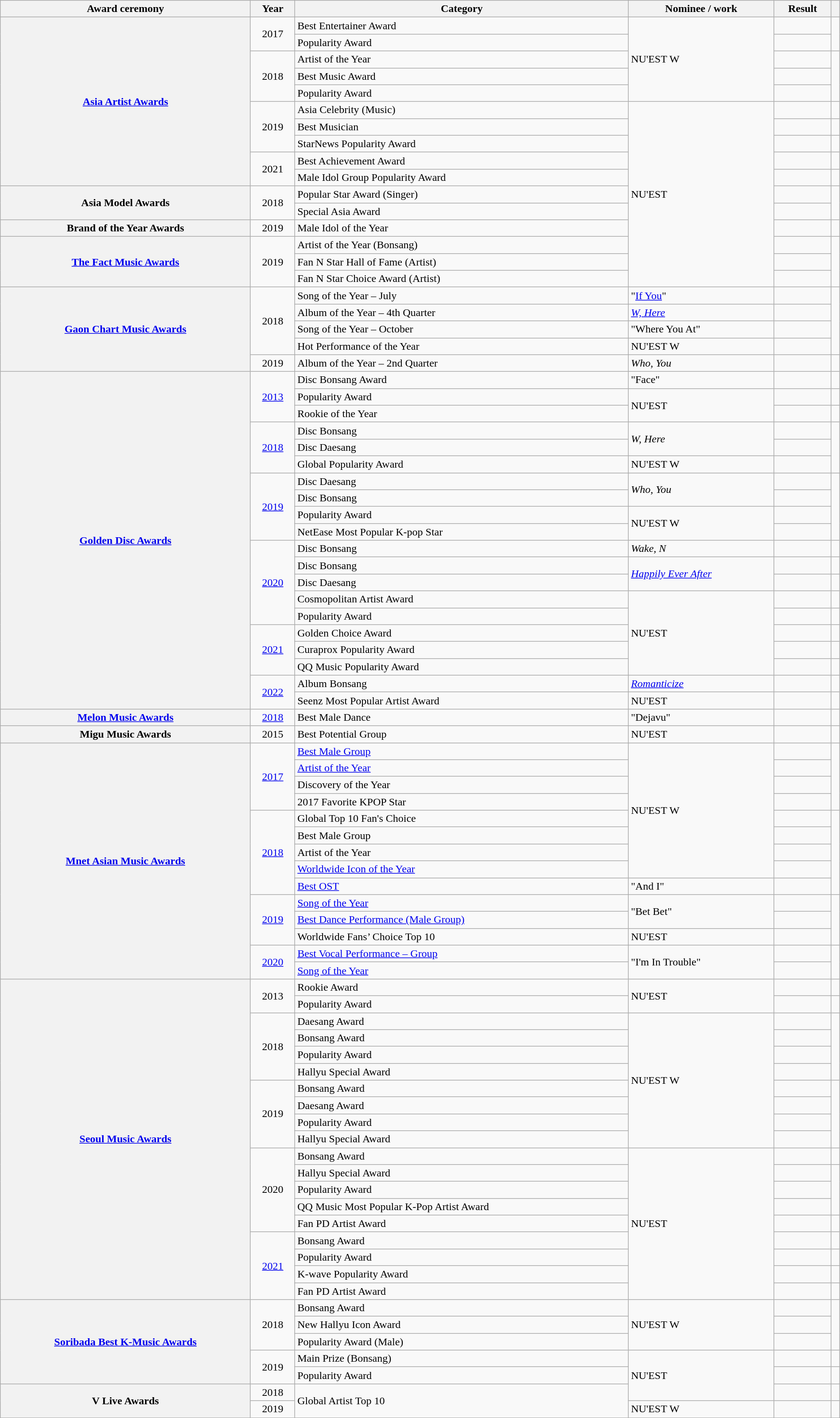<table class="wikitable sortable plainrowheaders" style="width:100%">
<tr>
<th scope="col">Award ceremony</th>
<th scope="col">Year</th>
<th scope="col">Category</th>
<th scope="col">Nominee / work</th>
<th scope="col">Result</th>
<th scope="col" class="unsortable"></th>
</tr>
<tr>
<th scope="row" rowspan="10"><a href='#'>Asia Artist Awards</a></th>
<td style="text-align:center" rowspan="2">2017</td>
<td>Best Entertainer Award</td>
<td rowspan="5">NU'EST W</td>
<td></td>
<td style="text-align:center" rowspan="2"></td>
</tr>
<tr>
<td>Popularity Award</td>
<td></td>
</tr>
<tr>
<td style="text-align:center" rowspan="3">2018</td>
<td>Artist of the Year</td>
<td></td>
<td style="text-align:center" rowspan="3"></td>
</tr>
<tr>
<td>Best Music Award</td>
<td></td>
</tr>
<tr>
<td>Popularity Award</td>
<td></td>
</tr>
<tr>
<td style="text-align:center" rowspan="3">2019</td>
<td>Asia Celebrity (Music)</td>
<td rowspan="11">NU'EST</td>
<td></td>
<td style="text-align:center"></td>
</tr>
<tr>
<td>Best Musician</td>
<td></td>
<td style="text-align:center"></td>
</tr>
<tr>
<td>StarNews Popularity Award</td>
<td></td>
<td></td>
</tr>
<tr>
<td style="text-align:center" rowspan="2">2021</td>
<td>Best Achievement Award</td>
<td></td>
<td style="text-align:center"></td>
</tr>
<tr>
<td>Male Idol Group Popularity Award</td>
<td></td>
<td></td>
</tr>
<tr>
<th scope="row" rowspan="2">Asia Model Awards</th>
<td style="text-align:center" rowspan="2">2018</td>
<td>Popular Star Award (Singer)</td>
<td></td>
<td style="text-align:center" rowspan="2"></td>
</tr>
<tr>
<td>Special Asia Award</td>
<td></td>
</tr>
<tr>
<th scope="row">Brand of the Year Awards</th>
<td style="text-align:center">2019</td>
<td>Male Idol of the Year</td>
<td></td>
<td style="text-align:center"></td>
</tr>
<tr>
<th scope="row" rowspan="3" data-sort-value="Fact Music Awards"><a href='#'>The Fact Music Awards</a></th>
<td style="text-align:center" rowspan="3">2019</td>
<td>Artist of the Year (Bonsang)</td>
<td></td>
<td style="text-align:center" rowspan="3"></td>
</tr>
<tr>
<td>Fan N Star Hall of Fame (Artist)</td>
<td></td>
</tr>
<tr>
<td>Fan N Star Choice Award (Artist)</td>
<td></td>
</tr>
<tr>
<th scope="row" rowspan="5"><a href='#'>Gaon Chart Music Awards</a></th>
<td style="text-align:center" rowspan="4">2018</td>
<td>Song of the Year – July</td>
<td data-sort-value="If You">"<a href='#'>If You</a>"</td>
<td></td>
<td style="text-align:center" rowspan="4"></td>
</tr>
<tr>
<td>Album of the Year – 4th Quarter</td>
<td><em><a href='#'>W, Here</a></em></td>
<td></td>
</tr>
<tr>
<td>Song of the Year – October</td>
<td data-sort-value="Where You At">"Where You At"</td>
<td></td>
</tr>
<tr>
<td>Hot Performance of the Year</td>
<td>NU'EST W</td>
<td></td>
</tr>
<tr>
<td style="text-align:center">2019</td>
<td>Album of the Year – 2nd Quarter</td>
<td><em> Who, You</em></td>
<td></td>
<td style="text-align:center"></td>
</tr>
<tr>
<th scope="row" rowspan="20"><a href='#'>Golden Disc Awards</a></th>
<td style="text-align:center" rowspan="3"><a href='#'>2013</a></td>
<td>Disc Bonsang Award</td>
<td data-sort-value="Face">"Face"</td>
<td></td>
<td></td>
</tr>
<tr>
<td>Popularity Award</td>
<td rowspan="2">NU'EST</td>
<td></td>
<td></td>
</tr>
<tr>
<td>Rookie of the Year</td>
<td></td>
<td></td>
</tr>
<tr>
<td style="text-align:center" rowspan="3"><a href='#'>2018</a></td>
<td>Disc Bonsang</td>
<td rowspan=2><em>W, Here</em></td>
<td></td>
<td style="text-align:center" rowspan="3"></td>
</tr>
<tr>
<td>Disc Daesang</td>
<td></td>
</tr>
<tr>
<td>Global Popularity Award</td>
<td>NU'EST W</td>
<td></td>
</tr>
<tr>
<td style="text-align:center" rowspan="4"><a href='#'>2019</a></td>
<td>Disc Daesang</td>
<td rowspan=2><em>Who, You</em></td>
<td></td>
<td style="text-align:center" rowspan="4"></td>
</tr>
<tr>
<td>Disc Bonsang</td>
<td></td>
</tr>
<tr>
<td>Popularity Award</td>
<td rowspan="2">NU'EST W</td>
<td></td>
</tr>
<tr>
<td>NetEase Most Popular K-pop Star</td>
<td></td>
</tr>
<tr>
<td style="text-align:center" rowspan="5"><a href='#'>2020</a></td>
<td>Disc Bonsang</td>
<td><em>Wake, N</em></td>
<td></td>
<td></td>
</tr>
<tr>
<td>Disc Bonsang</td>
<td rowspan="2"><em><a href='#'>Happily Ever After</a></em></td>
<td></td>
<td style="text-align:center"></td>
</tr>
<tr>
<td>Disc Daesang</td>
<td></td>
<td></td>
</tr>
<tr>
<td>Cosmopolitan Artist Award</td>
<td rowspan="5">NU'EST</td>
<td></td>
<td style="text-align:center"></td>
</tr>
<tr>
<td>Popularity Award</td>
<td></td>
<td></td>
</tr>
<tr>
<td style="text-align:center" rowspan="3"><a href='#'>2021</a></td>
<td>Golden Choice Award</td>
<td></td>
<td></td>
</tr>
<tr>
<td>Curaprox Popularity Award</td>
<td></td>
<td style="text-align:center"></td>
</tr>
<tr>
<td>QQ Music Popularity Award</td>
<td></td>
<td style="text-align:center"></td>
</tr>
<tr>
<td style="text-align:center" rowspan="2"><a href='#'>2022</a></td>
<td>Album Bonsang</td>
<td><em><a href='#'>Romanticize</a></em></td>
<td></td>
<td></td>
</tr>
<tr>
<td>Seenz Most Popular Artist Award</td>
<td>NU'EST</td>
<td></td>
<td></td>
</tr>
<tr>
<th scope="row"><a href='#'>Melon Music Awards</a></th>
<td style="text-align:center"><a href='#'>2018</a></td>
<td>Best Male Dance</td>
<td data-sort-value="Dejavu">"Dejavu"</td>
<td></td>
<td style="text-align:center"></td>
</tr>
<tr>
<th scope="row">Migu Music Awards</th>
<td style="text-align:center">2015</td>
<td>Best Potential Group</td>
<td>NU'EST</td>
<td></td>
<td style="text-align:center"></td>
</tr>
<tr>
<th scope="row" rowspan="14"><a href='#'>Mnet Asian Music Awards</a></th>
<td style="text-align:center" rowspan="4"><a href='#'>2017</a></td>
<td><a href='#'>Best Male Group</a></td>
<td rowspan="8">NU'EST W</td>
<td></td>
<td style="text-align:center" rowspan="4"></td>
</tr>
<tr>
<td><a href='#'>Artist of the Year</a></td>
<td></td>
</tr>
<tr>
<td>Discovery of the Year</td>
<td></td>
</tr>
<tr>
<td>2017 Favorite KPOP Star</td>
<td></td>
</tr>
<tr>
<td style="text-align:center" rowspan="5"><a href='#'>2018</a></td>
<td>Global Top 10 Fan's Choice</td>
<td></td>
<td style="text-align:center" rowspan="5"></td>
</tr>
<tr>
<td>Best Male Group</td>
<td></td>
</tr>
<tr>
<td>Artist of the Year</td>
<td></td>
</tr>
<tr>
<td><a href='#'>Worldwide Icon of the Year</a></td>
<td></td>
</tr>
<tr>
<td><a href='#'>Best OST</a></td>
<td data-sort-value="And I">"And I"</td>
<td></td>
</tr>
<tr>
<td style="text-align:center" rowspan="3"><a href='#'>2019</a></td>
<td><a href='#'>Song of the Year</a></td>
<td rowspan="2" data-sort-value="Bet Bet">"Bet Bet"</td>
<td></td>
<td style="text-align:center" rowspan="3"></td>
</tr>
<tr>
<td><a href='#'>Best Dance Performance (Male Group)</a></td>
<td></td>
</tr>
<tr>
<td>Worldwide Fans’ Choice Top 10</td>
<td>NU'EST</td>
<td></td>
</tr>
<tr>
<td style="text-align:center" rowspan="2"><a href='#'>2020</a></td>
<td><a href='#'>Best Vocal Performance – Group</a></td>
<td rowspan="2" data-sort-value="I'm In Trouble">"I'm In Trouble"</td>
<td></td>
<td style="text-align:center" rowspan="2"></td>
</tr>
<tr>
<td><a href='#'>Song of the Year</a></td>
<td></td>
</tr>
<tr>
<th scope="row" rowspan="19"><a href='#'>Seoul Music Awards</a></th>
<td style="text-align:center" rowspan="2">2013</td>
<td>Rookie Award</td>
<td rowspan="2">NU'EST</td>
<td></td>
<td></td>
</tr>
<tr>
<td>Popularity Award</td>
<td></td>
<td></td>
</tr>
<tr>
<td style="text-align:center" rowspan="4">2018</td>
<td>Daesang Award</td>
<td rowspan="8">NU'EST W</td>
<td></td>
<td style="text-align:center" rowspan="4"></td>
</tr>
<tr>
<td>Bonsang Award</td>
<td></td>
</tr>
<tr>
<td>Popularity Award</td>
<td></td>
</tr>
<tr>
<td>Hallyu Special Award</td>
<td></td>
</tr>
<tr>
<td style="text-align:center" rowspan="4">2019</td>
<td>Bonsang Award</td>
<td></td>
<td style="text-align:center" rowspan="4"></td>
</tr>
<tr>
<td>Daesang Award</td>
<td></td>
</tr>
<tr>
<td>Popularity Award</td>
<td></td>
</tr>
<tr>
<td>Hallyu Special Award</td>
<td></td>
</tr>
<tr>
<td style="text-align:center" rowspan="5">2020</td>
<td>Bonsang Award</td>
<td rowspan="9">NU'EST</td>
<td></td>
<td style="text-align:center"></td>
</tr>
<tr>
<td>Hallyu Special Award</td>
<td></td>
<td style="text-align:center" rowspan="3"></td>
</tr>
<tr>
<td>Popularity Award</td>
<td></td>
</tr>
<tr>
<td>QQ Music Most Popular K-Pop Artist Award</td>
<td></td>
</tr>
<tr>
<td>Fan PD Artist Award</td>
<td></td>
<td style="text-align:center"></td>
</tr>
<tr>
<td style="text-align:center" rowspan="4"><a href='#'>2021</a></td>
<td>Bonsang Award</td>
<td></td>
<td style="text-align:center"></td>
</tr>
<tr>
<td>Popularity Award</td>
<td></td>
<td style="text-align:center"></td>
</tr>
<tr>
<td>K-wave Popularity Award</td>
<td></td>
<td></td>
</tr>
<tr>
<td>Fan PD Artist Award</td>
<td></td>
<td style="text-align:center"></td>
</tr>
<tr>
<th scope="row" rowspan="5"><a href='#'>Soribada Best K-Music Awards</a></th>
<td style="text-align:center" rowspan="3">2018</td>
<td>Bonsang Award</td>
<td rowspan="3">NU'EST W</td>
<td></td>
<td style="text-align:center" rowspan="3"></td>
</tr>
<tr>
<td>New Hallyu Icon Award</td>
<td></td>
</tr>
<tr>
<td>Popularity Award (Male)</td>
<td></td>
</tr>
<tr>
<td style="text-align:center" rowspan="2">2019</td>
<td>Main Prize (Bonsang)</td>
<td rowspan="3">NU'EST</td>
<td></td>
<td></td>
</tr>
<tr>
<td>Popularity Award</td>
<td></td>
<td></td>
</tr>
<tr>
<th scope="row" rowspan="2">V Live Awards</th>
<td style="text-align:center">2018</td>
<td rowspan="2">Global Artist Top 10</td>
<td></td>
<td style="text-align:center"></td>
</tr>
<tr>
<td style="text-align:center">2019</td>
<td>NU'EST W</td>
<td></td>
<td style="text-align:center"></td>
</tr>
</table>
